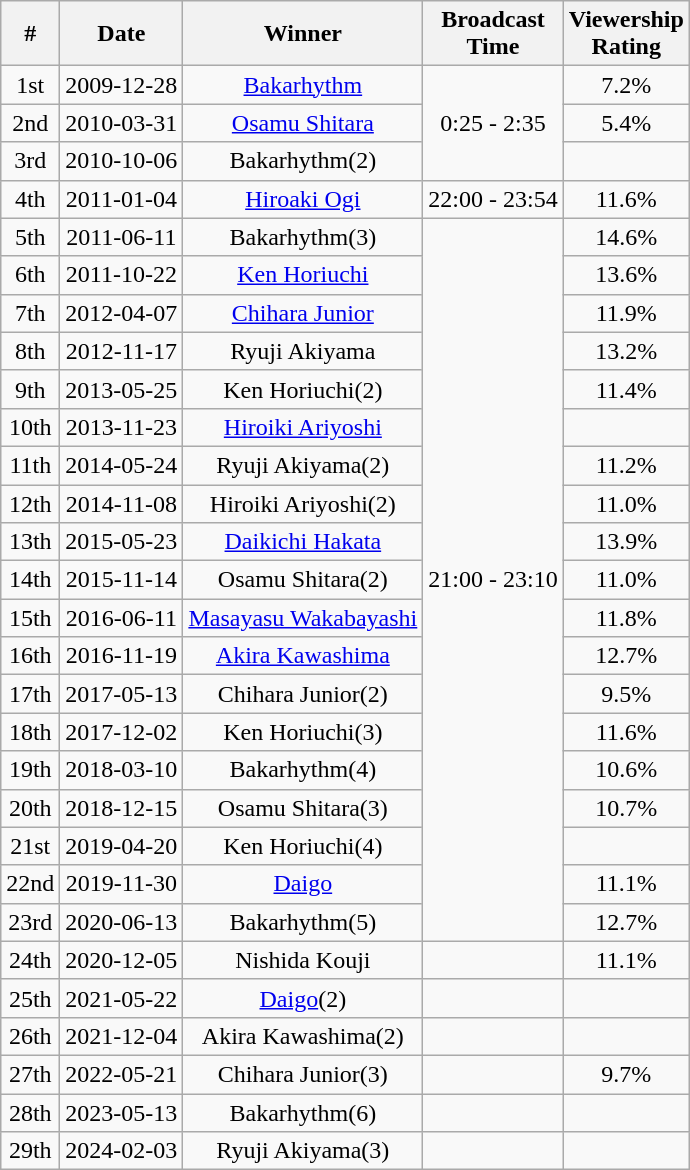<table class="wikitable" style="text-align:center">
<tr>
<th>#</th>
<th>Date</th>
<th>Winner</th>
<th>Broadcast<br>Time</th>
<th>Viewership<br>Rating</th>
</tr>
<tr>
<td>1st</td>
<td>2009-12-28</td>
<td><a href='#'>Bakarhythm</a></td>
<td rowspan="3">0:25 - 2:35</td>
<td>7.2%</td>
</tr>
<tr>
<td>2nd</td>
<td>2010-03-31</td>
<td><a href='#'>Osamu Shitara</a></td>
<td>5.4%</td>
</tr>
<tr>
<td>3rd</td>
<td>2010-10-06</td>
<td>Bakarhythm(2)</td>
<td></td>
</tr>
<tr>
<td>4th</td>
<td>2011-01-04</td>
<td><a href='#'>Hiroaki Ogi</a></td>
<td>22:00 - 23:54</td>
<td>11.6%</td>
</tr>
<tr>
<td>5th</td>
<td>2011-06-11</td>
<td>Bakarhythm(3)</td>
<td rowspan="19">21:00 - 23:10</td>
<td>14.6%</td>
</tr>
<tr>
<td>6th</td>
<td>2011-10-22</td>
<td><a href='#'>Ken Horiuchi</a></td>
<td>13.6%</td>
</tr>
<tr>
<td>7th</td>
<td>2012-04-07</td>
<td><a href='#'>Chihara Junior</a></td>
<td>11.9%</td>
</tr>
<tr>
<td>8th</td>
<td>2012-11-17</td>
<td>Ryuji Akiyama</td>
<td>13.2%</td>
</tr>
<tr>
<td>9th</td>
<td>2013-05-25</td>
<td>Ken Horiuchi(2)</td>
<td>11.4%</td>
</tr>
<tr>
<td>10th</td>
<td>2013-11-23</td>
<td><a href='#'>Hiroiki Ariyoshi</a></td>
<td></td>
</tr>
<tr>
<td>11th</td>
<td>2014-05-24</td>
<td>Ryuji Akiyama(2)</td>
<td>11.2%</td>
</tr>
<tr>
<td>12th</td>
<td>2014-11-08</td>
<td>Hiroiki Ariyoshi(2)</td>
<td>11.0%</td>
</tr>
<tr>
<td>13th</td>
<td>2015-05-23</td>
<td><a href='#'>Daikichi Hakata</a></td>
<td>13.9%</td>
</tr>
<tr>
<td>14th</td>
<td>2015-11-14</td>
<td>Osamu Shitara(2)</td>
<td>11.0%</td>
</tr>
<tr>
<td>15th</td>
<td>2016-06-11</td>
<td><a href='#'>Masayasu Wakabayashi</a></td>
<td>11.8%</td>
</tr>
<tr>
<td>16th</td>
<td>2016-11-19</td>
<td><a href='#'>Akira Kawashima</a></td>
<td>12.7%</td>
</tr>
<tr>
<td>17th</td>
<td>2017-05-13</td>
<td>Chihara Junior(2)</td>
<td>9.5%</td>
</tr>
<tr>
<td>18th</td>
<td>2017-12-02</td>
<td>Ken Horiuchi(3)</td>
<td>11.6%</td>
</tr>
<tr>
<td>19th</td>
<td>2018-03-10</td>
<td>Bakarhythm(4)</td>
<td>10.6%</td>
</tr>
<tr>
<td>20th</td>
<td>2018-12-15</td>
<td>Osamu Shitara(3)</td>
<td>10.7%</td>
</tr>
<tr>
<td>21st</td>
<td>2019-04-20</td>
<td>Ken Horiuchi(4)</td>
<td></td>
</tr>
<tr>
<td>22nd</td>
<td>2019-11-30</td>
<td><a href='#'>Daigo</a></td>
<td>11.1%</td>
</tr>
<tr>
<td>23rd</td>
<td>2020-06-13</td>
<td>Bakarhythm(5)</td>
<td>12.7%</td>
</tr>
<tr>
<td>24th</td>
<td>2020-12-05</td>
<td>Nishida Kouji</td>
<td></td>
<td>11.1%</td>
</tr>
<tr>
<td>25th</td>
<td>2021-05-22</td>
<td><a href='#'>Daigo</a>(2)</td>
<td></td>
<td></td>
</tr>
<tr>
<td>26th</td>
<td>2021-12-04</td>
<td>Akira Kawashima(2)</td>
<td></td>
<td></td>
</tr>
<tr>
<td>27th</td>
<td>2022-05-21</td>
<td>Chihara Junior(3)</td>
<td></td>
<td>9.7%</td>
</tr>
<tr>
<td>28th</td>
<td>2023-05-13</td>
<td>Bakarhythm(6)</td>
<td></td>
<td></td>
</tr>
<tr>
<td>29th</td>
<td>2024-02-03</td>
<td>Ryuji Akiyama(3)</td>
<td></td>
<td></td>
</tr>
</table>
